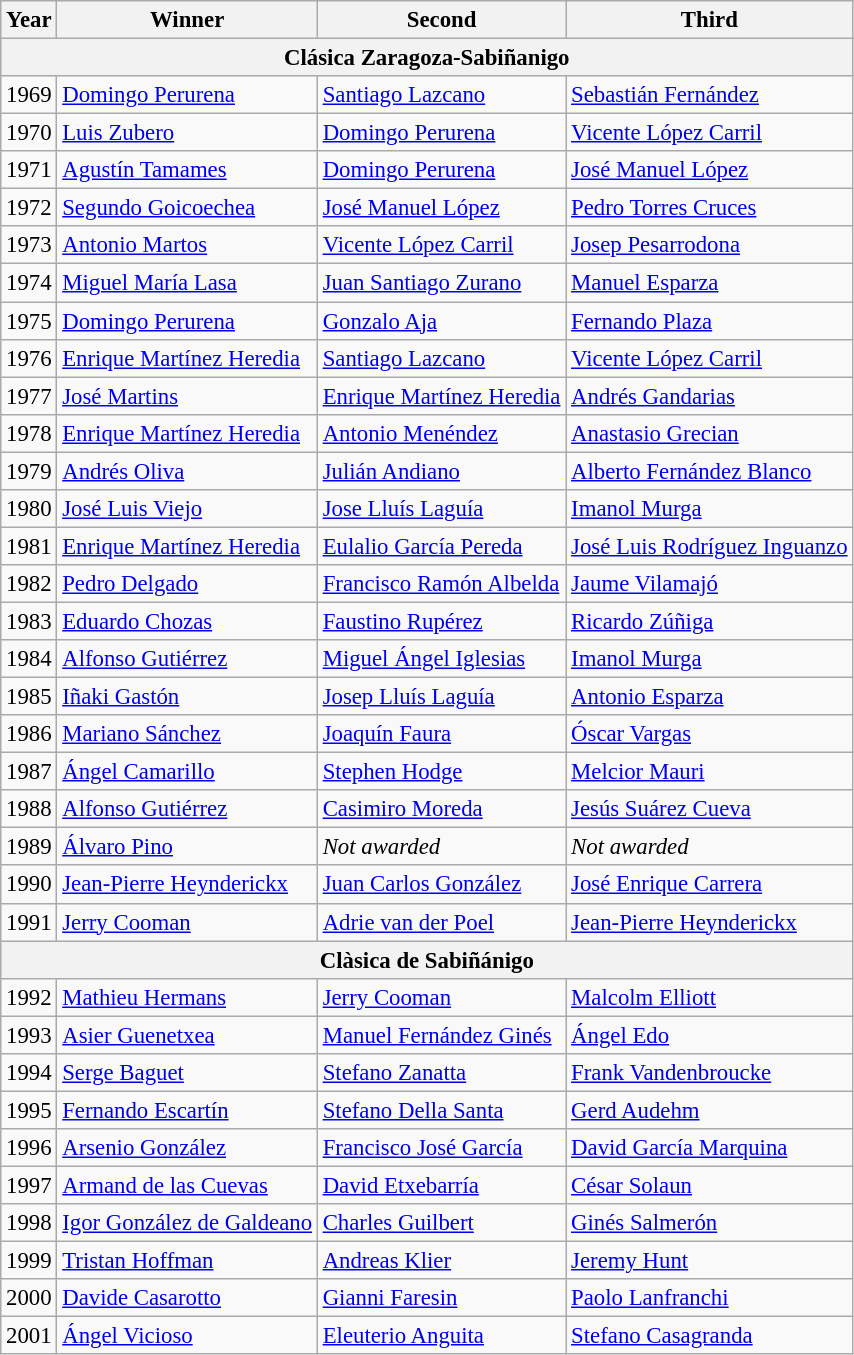<table class="wikitable sortable" style="font-size:95%">
<tr>
<th>Year</th>
<th>Winner</th>
<th>Second</th>
<th>Third</th>
</tr>
<tr>
<th colspan=4; align=center>Clásica Zaragoza-Sabiñanigo</th>
</tr>
<tr>
<td>1969</td>
<td> <a href='#'>Domingo Perurena</a></td>
<td> <a href='#'>Santiago Lazcano</a></td>
<td> <a href='#'>Sebastián Fernández</a></td>
</tr>
<tr>
<td>1970</td>
<td> <a href='#'>Luis Zubero</a></td>
<td> <a href='#'>Domingo Perurena</a></td>
<td> <a href='#'>Vicente López Carril</a></td>
</tr>
<tr>
<td>1971</td>
<td> <a href='#'>Agustín Tamames</a></td>
<td> <a href='#'>Domingo Perurena</a></td>
<td> <a href='#'>José Manuel López</a></td>
</tr>
<tr>
<td>1972</td>
<td> <a href='#'>Segundo Goicoechea</a></td>
<td> <a href='#'>José Manuel López</a></td>
<td> <a href='#'>Pedro Torres Cruces</a></td>
</tr>
<tr>
<td>1973</td>
<td> <a href='#'>Antonio Martos</a></td>
<td> <a href='#'>Vicente López Carril</a></td>
<td> <a href='#'>Josep Pesarrodona</a></td>
</tr>
<tr>
<td>1974</td>
<td> <a href='#'>Miguel María Lasa</a></td>
<td> <a href='#'>Juan Santiago Zurano</a></td>
<td> <a href='#'>Manuel Esparza</a></td>
</tr>
<tr>
<td>1975</td>
<td> <a href='#'>Domingo Perurena</a></td>
<td> <a href='#'>Gonzalo Aja</a></td>
<td> <a href='#'>Fernando Plaza</a></td>
</tr>
<tr>
<td>1976</td>
<td> <a href='#'>Enrique Martínez Heredia</a></td>
<td> <a href='#'>Santiago Lazcano</a></td>
<td> <a href='#'>Vicente López Carril</a></td>
</tr>
<tr>
<td>1977</td>
<td> <a href='#'>José Martins</a></td>
<td> <a href='#'>Enrique Martínez Heredia</a></td>
<td> <a href='#'>Andrés Gandarias</a></td>
</tr>
<tr>
<td>1978</td>
<td> <a href='#'>Enrique Martínez Heredia</a></td>
<td> <a href='#'>Antonio Menéndez</a></td>
<td> <a href='#'>Anastasio Grecian</a></td>
</tr>
<tr>
<td>1979</td>
<td> <a href='#'>Andrés Oliva</a></td>
<td> <a href='#'>Julián Andiano</a></td>
<td> <a href='#'>Alberto Fernández Blanco</a></td>
</tr>
<tr>
<td>1980</td>
<td> <a href='#'>José Luis Viejo</a></td>
<td> <a href='#'>Jose Lluís Laguía</a></td>
<td> <a href='#'>Imanol Murga</a></td>
</tr>
<tr>
<td>1981</td>
<td> <a href='#'>Enrique Martínez Heredia</a></td>
<td> <a href='#'>Eulalio García Pereda</a></td>
<td> <a href='#'>José Luis Rodríguez Inguanzo</a></td>
</tr>
<tr>
<td>1982</td>
<td> <a href='#'>Pedro Delgado</a></td>
<td> <a href='#'>Francisco Ramón Albelda</a></td>
<td> <a href='#'>Jaume Vilamajó</a></td>
</tr>
<tr>
<td>1983</td>
<td> <a href='#'>Eduardo Chozas</a></td>
<td> <a href='#'>Faustino Rupérez</a></td>
<td> <a href='#'>Ricardo Zúñiga</a></td>
</tr>
<tr>
<td>1984</td>
<td> <a href='#'>Alfonso Gutiérrez</a></td>
<td> <a href='#'>Miguel Ángel Iglesias</a></td>
<td> <a href='#'>Imanol Murga</a></td>
</tr>
<tr>
<td>1985</td>
<td> <a href='#'>Iñaki Gastón</a></td>
<td> <a href='#'>Josep Lluís Laguía</a></td>
<td> <a href='#'>Antonio Esparza</a></td>
</tr>
<tr>
<td>1986</td>
<td> <a href='#'>Mariano Sánchez</a></td>
<td> <a href='#'>Joaquín Faura</a></td>
<td> <a href='#'>Óscar Vargas</a></td>
</tr>
<tr>
<td>1987</td>
<td> <a href='#'>Ángel Camarillo</a></td>
<td> <a href='#'>Stephen Hodge</a></td>
<td> <a href='#'>Melcior Mauri</a></td>
</tr>
<tr>
<td>1988</td>
<td> <a href='#'>Alfonso Gutiérrez</a></td>
<td> <a href='#'>Casimiro Moreda</a></td>
<td> <a href='#'>Jesús Suárez Cueva</a></td>
</tr>
<tr>
<td>1989</td>
<td> <a href='#'>Álvaro Pino</a></td>
<td><em>Not awarded</em></td>
<td><em>Not awarded</em></td>
</tr>
<tr>
<td>1990</td>
<td> <a href='#'>Jean-Pierre Heynderickx</a></td>
<td> <a href='#'>Juan Carlos González</a></td>
<td> <a href='#'>José Enrique Carrera</a></td>
</tr>
<tr>
<td>1991</td>
<td> <a href='#'>Jerry Cooman</a></td>
<td> <a href='#'>Adrie van der Poel</a></td>
<td> <a href='#'>Jean-Pierre Heynderickx</a></td>
</tr>
<tr>
<th colspan=4; align=center>Clàsica de Sabiñánigo</th>
</tr>
<tr>
<td>1992</td>
<td> <a href='#'>Mathieu Hermans</a></td>
<td> <a href='#'>Jerry Cooman</a></td>
<td> <a href='#'>Malcolm Elliott</a></td>
</tr>
<tr>
<td>1993</td>
<td> <a href='#'>Asier Guenetxea</a></td>
<td> <a href='#'>Manuel Fernández Ginés</a></td>
<td> <a href='#'>Ángel Edo</a></td>
</tr>
<tr>
<td>1994</td>
<td> <a href='#'>Serge Baguet</a></td>
<td> <a href='#'>Stefano Zanatta</a></td>
<td> <a href='#'>Frank Vandenbroucke</a></td>
</tr>
<tr>
<td>1995</td>
<td> <a href='#'>Fernando Escartín</a></td>
<td> <a href='#'>Stefano Della Santa</a></td>
<td> <a href='#'>Gerd Audehm</a></td>
</tr>
<tr>
<td>1996</td>
<td> <a href='#'>Arsenio González</a></td>
<td> <a href='#'>Francisco José García</a></td>
<td> <a href='#'>David García Marquina</a></td>
</tr>
<tr>
<td>1997</td>
<td> <a href='#'>Armand de las Cuevas</a></td>
<td> <a href='#'>David Etxebarría</a></td>
<td> <a href='#'>César Solaun</a></td>
</tr>
<tr>
<td>1998</td>
<td> <a href='#'>Igor González de Galdeano</a></td>
<td> <a href='#'>Charles Guilbert</a></td>
<td> <a href='#'>Ginés Salmerón</a></td>
</tr>
<tr>
<td>1999</td>
<td> <a href='#'>Tristan Hoffman</a></td>
<td> <a href='#'>Andreas Klier</a></td>
<td> <a href='#'>Jeremy Hunt</a></td>
</tr>
<tr>
<td>2000</td>
<td> <a href='#'>Davide Casarotto</a></td>
<td> <a href='#'>Gianni Faresin</a></td>
<td> <a href='#'>Paolo Lanfranchi</a></td>
</tr>
<tr>
<td>2001</td>
<td> <a href='#'>Ángel Vicioso</a></td>
<td> <a href='#'>Eleuterio Anguita</a></td>
<td> <a href='#'>Stefano Casagranda</a></td>
</tr>
</table>
